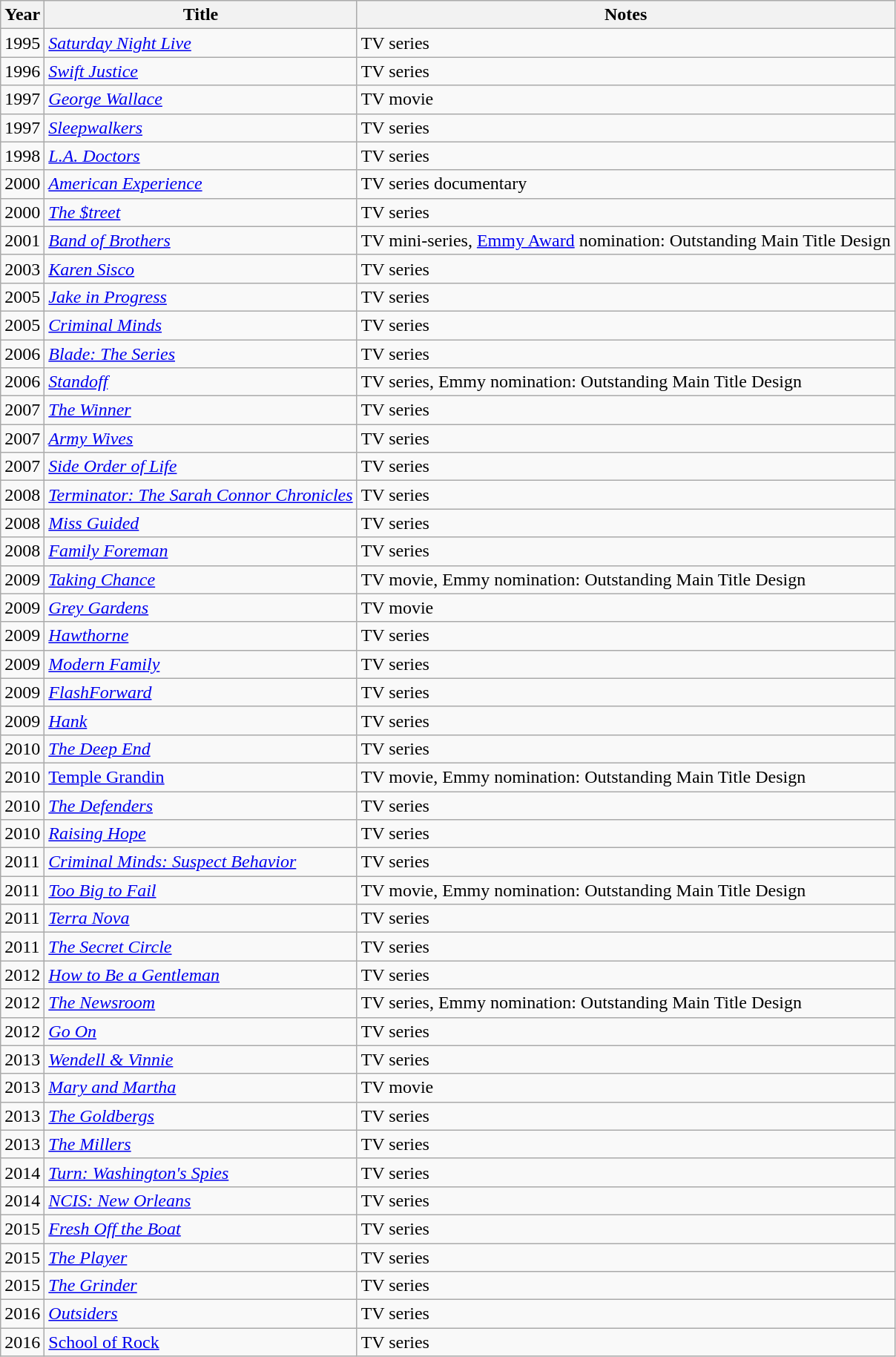<table class="wikitable">
<tr>
<th>Year</th>
<th>Title</th>
<th>Notes</th>
</tr>
<tr>
<td>1995</td>
<td><em><a href='#'>Saturday Night Live</a></em></td>
<td>TV series</td>
</tr>
<tr>
<td>1996</td>
<td><em><a href='#'>Swift Justice</a></em></td>
<td>TV series</td>
</tr>
<tr>
<td>1997</td>
<td><a href='#'><em>George Wallace</em></a></td>
<td>TV movie</td>
</tr>
<tr>
<td>1997</td>
<td><a href='#'><em>Sleepwalkers</em></a></td>
<td>TV series</td>
</tr>
<tr>
<td>1998</td>
<td><em><a href='#'>L.A. Doctors</a></em></td>
<td>TV series</td>
</tr>
<tr>
<td>2000</td>
<td><em><a href='#'>American Experience</a></em></td>
<td>TV series documentary</td>
</tr>
<tr>
<td>2000</td>
<td><a href='#'><em>The $treet</em></a></td>
<td>TV series</td>
</tr>
<tr>
<td>2001</td>
<td><a href='#'><em>Band of Brothers</em></a></td>
<td>TV mini-series, <a href='#'>Emmy Award</a> nomination: Outstanding Main Title Design</td>
</tr>
<tr>
<td>2003</td>
<td><em><a href='#'>Karen Sisco</a></em></td>
<td>TV series</td>
</tr>
<tr>
<td>2005</td>
<td><em><a href='#'>Jake in Progress</a></em></td>
<td>TV series</td>
</tr>
<tr>
<td>2005</td>
<td><em><a href='#'>Criminal Minds</a></em></td>
<td>TV series</td>
</tr>
<tr>
<td>2006</td>
<td><em><a href='#'>Blade: The Series</a></em></td>
<td>TV series</td>
</tr>
<tr>
<td>2006</td>
<td><a href='#'><em>Standoff</em></a></td>
<td>TV series, Emmy nomination: Outstanding Main Title Design</td>
</tr>
<tr>
<td>2007</td>
<td><a href='#'><em>The Winner</em></a></td>
<td>TV series</td>
</tr>
<tr>
<td>2007</td>
<td><em><a href='#'>Army Wives</a></em></td>
<td>TV series</td>
</tr>
<tr>
<td>2007</td>
<td><em><a href='#'>Side Order of Life</a></em></td>
<td>TV series</td>
</tr>
<tr>
<td>2008</td>
<td><em><a href='#'>Terminator: The Sarah Connor Chronicles</a></em></td>
<td>TV series</td>
</tr>
<tr>
<td>2008</td>
<td><em><a href='#'>Miss Guided</a></em></td>
<td>TV series</td>
</tr>
<tr>
<td>2008</td>
<td><em><a href='#'>Family Foreman</a></em></td>
<td>TV series</td>
</tr>
<tr>
<td>2009</td>
<td><em><a href='#'>Taking Chance</a></em></td>
<td>TV movie, Emmy nomination: Outstanding Main Title Design</td>
</tr>
<tr>
<td>2009</td>
<td><a href='#'><em>Grey Gardens</em></a></td>
<td>TV movie</td>
</tr>
<tr>
<td>2009</td>
<td><a href='#'><em>Hawthorne</em></a></td>
<td>TV series</td>
</tr>
<tr>
<td>2009</td>
<td><em><a href='#'>Modern Family</a></em></td>
<td>TV series</td>
</tr>
<tr>
<td>2009</td>
<td><em><a href='#'>FlashForward</a></em></td>
<td>TV series</td>
</tr>
<tr>
<td>2009</td>
<td><a href='#'><em>Hank</em></a></td>
<td>TV series</td>
</tr>
<tr>
<td>2010</td>
<td><a href='#'><em>The Deep End</em></a></td>
<td>TV series</td>
</tr>
<tr>
<td>2010</td>
<td><a href='#'>Temple Grandin</a></td>
<td>TV movie, Emmy nomination: Outstanding Main Title Design</td>
</tr>
<tr>
<td>2010</td>
<td><a href='#'><em>The Defenders</em></a></td>
<td>TV series</td>
</tr>
<tr>
<td>2010</td>
<td><em><a href='#'>Raising Hope</a></em></td>
<td>TV series</td>
</tr>
<tr>
<td>2011</td>
<td><em><a href='#'>Criminal Minds: Suspect Behavior</a></em></td>
<td>TV series</td>
</tr>
<tr>
<td>2011</td>
<td><a href='#'><em>Too Big to Fail</em></a></td>
<td>TV movie, Emmy nomination: Outstanding Main Title Design</td>
</tr>
<tr>
<td>2011</td>
<td><a href='#'><em>Terra Nova</em></a></td>
<td>TV series</td>
</tr>
<tr>
<td>2011</td>
<td><a href='#'><em>The Secret Circle</em></a></td>
<td>TV series</td>
</tr>
<tr>
<td>2012</td>
<td><em><a href='#'>How to Be a Gentleman</a></em></td>
<td>TV series</td>
</tr>
<tr>
<td>2012</td>
<td><a href='#'><em>The Newsroom</em></a></td>
<td>TV series, Emmy nomination: Outstanding Main Title Design</td>
</tr>
<tr>
<td>2012</td>
<td><a href='#'><em>Go On</em></a></td>
<td>TV series</td>
</tr>
<tr>
<td>2013</td>
<td><em><a href='#'>Wendell & Vinnie</a></em></td>
<td>TV series</td>
</tr>
<tr>
<td>2013</td>
<td><a href='#'><em>Mary and Martha</em></a></td>
<td>TV movie</td>
</tr>
<tr>
<td>2013</td>
<td><a href='#'><em>The Goldbergs</em></a></td>
<td>TV series</td>
</tr>
<tr>
<td>2013</td>
<td><em><a href='#'>The Millers</a></em></td>
<td>TV series</td>
</tr>
<tr>
<td>2014</td>
<td><em><a href='#'>Turn: Washington's Spies</a></em></td>
<td>TV series</td>
</tr>
<tr>
<td>2014</td>
<td><em><a href='#'>NCIS: New Orleans</a></em></td>
<td>TV series</td>
</tr>
<tr>
<td>2015</td>
<td><em><a href='#'>Fresh Off the Boat</a></em></td>
<td>TV series</td>
</tr>
<tr>
<td>2015</td>
<td><a href='#'><em>The Player</em></a></td>
<td>TV series</td>
</tr>
<tr>
<td>2015</td>
<td><a href='#'><em>The Grinder</em></a></td>
<td>TV series</td>
</tr>
<tr>
<td>2016</td>
<td><a href='#'><em>Outsiders</em></a></td>
<td>TV series</td>
</tr>
<tr>
<td>2016</td>
<td><a href='#'>School of Rock</a></td>
<td>TV series</td>
</tr>
</table>
